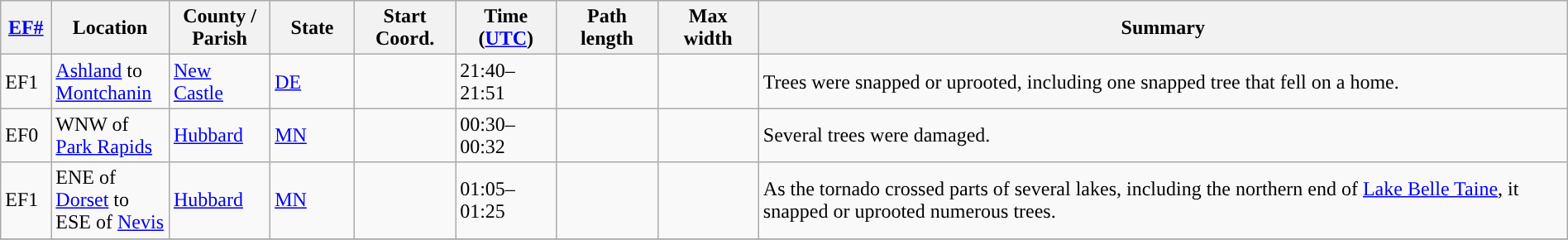<table class="wikitable sortable" style="width:100%;">
<tr>
<th scope="col"  style="width:3%; text-align:center;"><a href='#'>EF#</a></th>
<th scope="col"  style="width:7%; text-align:center;" class="unsortable">Location</th>
<th scope="col"  style="width:6%; text-align:center;" class="unsortable">County / Parish</th>
<th scope="col"  style="width:5%; text-align:center;">State</th>
<th scope="col"  style="width:6%; text-align:center;">Start Coord.</th>
<th scope="col"  style="width:6%; text-align:center;">Time (<a href='#'>UTC</a>)</th>
<th scope="col"  style="width:6%; text-align:center;">Path length</th>
<th scope="col"  style="width:6%; text-align:center;">Max width</th>
<th scope="col" class="unsortable" style="width:48%; text-align:center;">Summary</th>
</tr>
<tr>
<td>EF1</td>
<td><a href='#'>Ashland</a> to <a href='#'>Montchanin</a></td>
<td><a href='#'>New Castle</a></td>
<td><a href='#'>DE</a></td>
<td></td>
<td>21:40–21:51</td>
<td></td>
<td></td>
<td>Trees were snapped or uprooted, including one snapped tree that fell on a home.</td>
</tr>
<tr>
<td>EF0</td>
<td>WNW of <a href='#'>Park Rapids</a></td>
<td><a href='#'>Hubbard</a></td>
<td><a href='#'>MN</a></td>
<td></td>
<td>00:30–00:32</td>
<td></td>
<td></td>
<td>Several trees were damaged.</td>
</tr>
<tr>
<td>EF1</td>
<td>ENE of <a href='#'>Dorset</a> to ESE of <a href='#'>Nevis</a></td>
<td><a href='#'>Hubbard</a></td>
<td><a href='#'>MN</a></td>
<td></td>
<td>01:05–01:25</td>
<td></td>
<td></td>
<td>As the tornado crossed parts of several lakes, including the northern end of <a href='#'>Lake Belle Taine</a>, it snapped or uprooted numerous trees.</td>
</tr>
<tr>
</tr>
</table>
